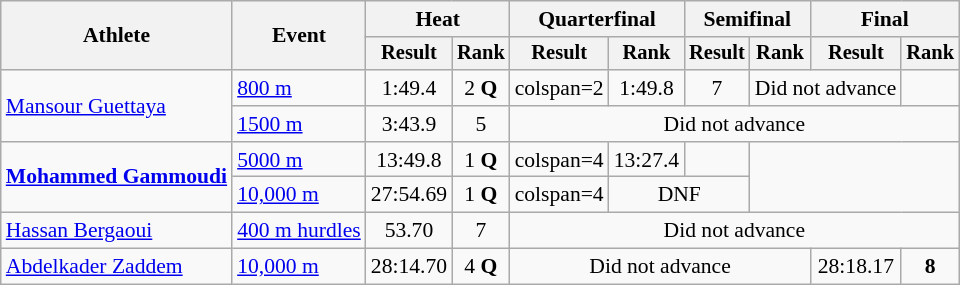<table class="wikitable" style="font-size:90%">
<tr>
<th rowspan="2">Athlete</th>
<th rowspan="2">Event</th>
<th colspan="2">Heat</th>
<th colspan="2">Quarterfinal</th>
<th colspan="2">Semifinal</th>
<th colspan="2">Final</th>
</tr>
<tr style="font-size:95%">
<th>Result</th>
<th>Rank</th>
<th>Result</th>
<th>Rank</th>
<th>Result</th>
<th>Rank</th>
<th>Result</th>
<th>Rank</th>
</tr>
<tr align=center>
<td align=left rowspan=2><a href='#'>Mansour Guettaya</a></td>
<td align=left><a href='#'>800 m</a></td>
<td>1:49.4</td>
<td>2 <strong>Q</strong></td>
<td>colspan=2 </td>
<td>1:49.8</td>
<td>7</td>
<td colspan=2>Did not advance</td>
</tr>
<tr align=center>
<td align=left><a href='#'>1500 m</a></td>
<td>3:43.9</td>
<td>5</td>
<td colspan=6>Did not advance</td>
</tr>
<tr align=center>
<td align=left rowspan=2><strong><a href='#'>Mohammed Gammoudi</a></strong></td>
<td align=left><a href='#'>5000 m</a></td>
<td>13:49.8</td>
<td>1 <strong>Q</strong></td>
<td>colspan=4 </td>
<td>13:27.4</td>
<td></td>
</tr>
<tr align=center>
<td align=left><a href='#'>10,000 m</a></td>
<td>27:54.69</td>
<td>1 <strong>Q</strong></td>
<td>colspan=4 </td>
<td colspan=2>DNF</td>
</tr>
<tr align=center>
<td align=left><a href='#'>Hassan Bergaoui</a></td>
<td align=left><a href='#'>400 m hurdles</a></td>
<td>53.70</td>
<td>7</td>
<td colspan=6>Did not advance</td>
</tr>
<tr align=center>
<td align=left><a href='#'>Abdelkader Zaddem</a></td>
<td align=left><a href='#'>10,000 m</a></td>
<td>28:14.70</td>
<td>4 <strong>Q</strong></td>
<td colspan=4>Did not advance</td>
<td>28:18.17</td>
<td><strong>8</strong></td>
</tr>
</table>
